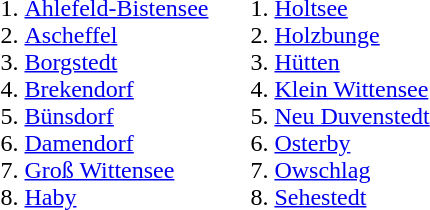<table>
<tr>
<td valign=top><br><ol><li><a href='#'>Ahlefeld-Bistensee</a></li><li><a href='#'>Ascheffel</a></li><li><a href='#'>Borgstedt</a></li><li><a href='#'>Brekendorf</a></li><li><a href='#'>Bünsdorf</a></li><li><a href='#'>Damendorf</a></li><li><a href='#'>Groß Wittensee</a></li><li><a href='#'>Haby</a></li></ol></td>
<td valign=top><br><ol>
<li><a href='#'>Holtsee</a> 
<li><a href='#'>Holzbunge</a> 
<li><a href='#'>Hütten</a>
<li><a href='#'>Klein Wittensee</a> 
<li><a href='#'>Neu Duvenstedt</a> 
<li><a href='#'>Osterby</a> 
<li><a href='#'>Owschlag</a> 
<li><a href='#'>Sehestedt</a>
</ol></td>
</tr>
</table>
